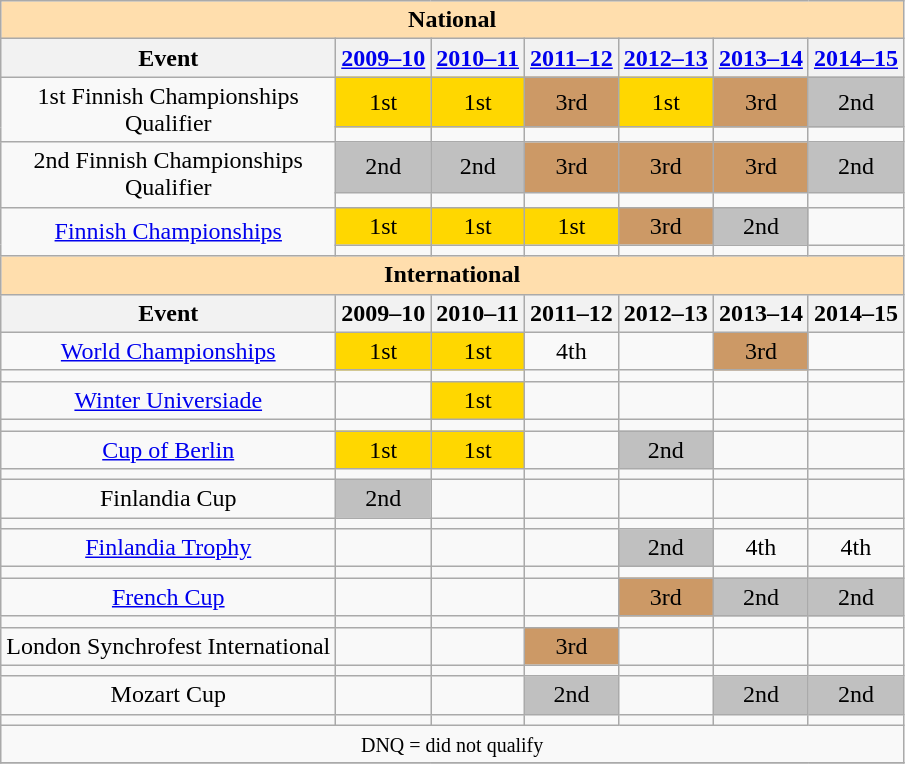<table class="wikitable">
<tr>
<th style="background-color: #ffdead; " colspan="7" align="center"><strong>National</strong></th>
</tr>
<tr>
<th>Event</th>
<th><a href='#'>2009–10</a></th>
<th><a href='#'>2010–11</a></th>
<th><a href='#'>2011–12</a></th>
<th><a href='#'>2012–13</a></th>
<th><a href='#'>2013–14</a></th>
<th><a href='#'>2014–15</a></th>
</tr>
<tr>
<td align="center" rowspan="2">1st Finnish Championships<br>Qualifier</td>
<td 2009-10 align="center" bgcolor="gold">1st</td>
<td 2010-11 align="center" bgcolor="gold">1st</td>
<td 2011-12 align="center" bgcolor="cc9966">3rd</td>
<td 2012-13 align="center" bgcolor="gold">1st</td>
<td 2013-14 align="center" bgcolor="cc9966">3rd</td>
<td 2014-15 align="center" bgcolor="silver">2nd</td>
</tr>
<tr>
<td 2009-10 align="center"></td>
<td 2010-11 align="center"></td>
<td 2011-12 align="center"></td>
<td 2012-13 align="center"></td>
<td 2013-14 align="center"></td>
<td 2014-15 align="center"></td>
</tr>
<tr>
<td align="center" rowspan="2">2nd Finnish Championships<br>Qualifier</td>
<td 2009-10 align="center" bgcolor="silver">2nd</td>
<td 2010-11 align="center" bgcolor="silver">2nd</td>
<td 2011-12 align="center" bgcolor="cc9966">3rd</td>
<td 2012-13 align="center" bgcolor="cc9966">3rd</td>
<td 2013-14 align="center" bgcolor="cc9966">3rd</td>
<td 2014-15 align="center" bgcolor="silver">2nd</td>
</tr>
<tr>
<td 2009-10 align="center"></td>
<td 2010-11 align="center"></td>
<td 2011-12 align="center"></td>
<td 2012-13 align="center"></td>
<td 2013-14 align="center"></td>
<td 2014-15 align="center"></td>
</tr>
<tr>
<td align="center" rowspan="2"><a href='#'>Finnish Championships</a></td>
<td 2009-10 align="center" bgcolor="gold">1st</td>
<td 2010-11 align="center" bgcolor="gold">1st</td>
<td 2011-12 align="center" bgcolor="gold">1st</td>
<td 2012-13 align="center" bgcolor="cc9966">3rd</td>
<td 2013-14 align="center" bgcolor="silver">2nd</td>
<td 2014-15 align="center"></td>
</tr>
<tr>
<td 2009-10 align="center"></td>
<td 2010-11 align="center"></td>
<td 2011-12 align="center"></td>
<td 2012-13 align="center"></td>
<td 2013-14 align="center"></td>
<td 2014-15 align="center"></td>
</tr>
<tr>
<th style="background-color: #ffdead; " colspan="7" align="center"><strong>International</strong></th>
</tr>
<tr>
<th>Event</th>
<th>2009–10</th>
<th>2010–11</th>
<th>2011–12</th>
<th>2012–13</th>
<th>2013–14</th>
<th>2014–15</th>
</tr>
<tr>
<td align="center"><a href='#'>World Championships</a></td>
<td 2009-10 align="center" bgcolor="gold">1st</td>
<td 2010-11 align="center" bgcolor="gold">1st</td>
<td 2011-12 align="center">4th</td>
<td 2012-13 align="center"></td>
<td 2013-14 align="center" bgcolor="cc9966">3rd</td>
<td 2014-15 align="center"></td>
</tr>
<tr>
<td align="center"></td>
<td 2009-10 align="center"></td>
<td 2010-11 align="center"></td>
<td 2011-12 align="center"></td>
<td 2012-13 align="center"></td>
<td 2013-14 align="center"></td>
<td 2014-15 align="center"></td>
</tr>
<tr>
<td align="center"><a href='#'>Winter Universiade</a></td>
<td 2009-10 align="center"></td>
<td 2010-11 align="center" bgcolor="gold">1st</td>
<td 2011-12 align="center"></td>
<td 2012-13 align="center"></td>
<td 2013-14 align="center"></td>
<td 2014-15 align="center"></td>
</tr>
<tr>
<td align="center"></td>
<td 2009-10 align="center"></td>
<td 2010-11 align="center"></td>
<td 2011-12 align="center"></td>
<td 2012-13 align="center"></td>
<td 2013-14 align="center"></td>
<td 2014-15 align="center"></td>
</tr>
<tr>
<td align="center"><a href='#'>Cup of Berlin</a></td>
<td 2009-10 align="center" bgcolor="gold">1st</td>
<td 2010-11 align="center" bgcolor="gold">1st</td>
<td 2011-12 align="center"></td>
<td 2012-13 align="center" bgcolor="silver">2nd</td>
<td 2013-14 align="center"></td>
<td 2014-15 align="center"></td>
</tr>
<tr>
<td align="center"></td>
<td 2009-10 align="center"></td>
<td 2010-11 align="center"></td>
<td 2011-12 align="center"></td>
<td 2012-13 align="center"></td>
<td 2013-14 align="center"></td>
<td 2014-15 align="center"></td>
</tr>
<tr>
<td align="center">Finlandia Cup</td>
<td 2009-10 align="center" bgcolor="silver">2nd</td>
<td 2010-11 align="center"></td>
<td 2011-12 align="center"></td>
<td 2012-13 align="center"></td>
<td 2013-14 align="center"></td>
<td 2014-15 align="center"></td>
</tr>
<tr>
<td align="center"></td>
<td 2009-10 align="center"></td>
<td 2010-11 align="center"></td>
<td 2011-12 align="center"></td>
<td 2012-13 align="center"></td>
<td 2013-14 align="center"></td>
<td 2014-15 align="center"></td>
</tr>
<tr>
<td align="center"><a href='#'>Finlandia Trophy</a></td>
<td 2009-10 align="center"></td>
<td 2010-11 align="center"></td>
<td 2011-12 align="center"></td>
<td 2012-13 align="center" bgcolor="silver">2nd</td>
<td 2013-14 align="center">4th</td>
<td 2014-15 align="center">4th</td>
</tr>
<tr>
<td align="center"></td>
<td 2009-10 align="center"></td>
<td 2010-11 align="center"></td>
<td 2011-12 align="center"></td>
<td 2012-13 align="center"></td>
<td 2013-14 align="center"></td>
<td 2014-15 align="center"></td>
</tr>
<tr>
<td align="center"><a href='#'>French Cup</a></td>
<td 2009-10 align="center"></td>
<td 2010-11 align="center"></td>
<td 2011-12 align="center"></td>
<td 2012-13 align="center" bgcolor="cc9966">3rd</td>
<td 2013-14 align="center" bgcolor="silver">2nd</td>
<td 2014-15 align="center" bgcolor="silver">2nd</td>
</tr>
<tr>
<td align="center"></td>
<td 2009-10 align="center"></td>
<td 2010-11 align="center"></td>
<td 2011-12 align="center"></td>
<td 2012-13 align="center"></td>
<td 2013-14 align="center"></td>
<td 2014-15 align="center"></td>
</tr>
<tr>
<td align="center">London Synchrofest International</td>
<td 2009-10 align="center"></td>
<td 2010-11 align="center"></td>
<td 2011-12 align="center" bgcolor="cc9966">3rd</td>
<td 2012-13 align="center"></td>
<td 2013-14 align="center"></td>
<td 2014-15 align="center"></td>
</tr>
<tr>
<td align="center"></td>
<td 2009-10 align="center"></td>
<td 2010-11 align="center"></td>
<td 2011-12 align="center"></td>
<td 2012-13 align="center"></td>
<td 2013-14 align="center"></td>
<td 2014-15 align="center"></td>
</tr>
<tr>
<td align="center">Mozart Cup</td>
<td 2009-10 align="center"></td>
<td 2010-11 align="center"></td>
<td 2011-12 align="center" bgcolor="silver">2nd</td>
<td 2012-13 align="center"></td>
<td 2013-14 align="center" bgcolor="silver">2nd</td>
<td 2014-15 align="center" bgcolor="silver">2nd</td>
</tr>
<tr>
<td align="center"></td>
<td 2009-10 align="center"></td>
<td 2010-11 align="center"></td>
<td 2011-12 align="center"></td>
<td 2012-13 align="center"></td>
<td 2013-14 align="center"></td>
<td 2014-15 align="center"></td>
</tr>
<tr>
<td colspan="7" align="center"><small>DNQ = did not qualify</small></td>
</tr>
<tr>
</tr>
</table>
